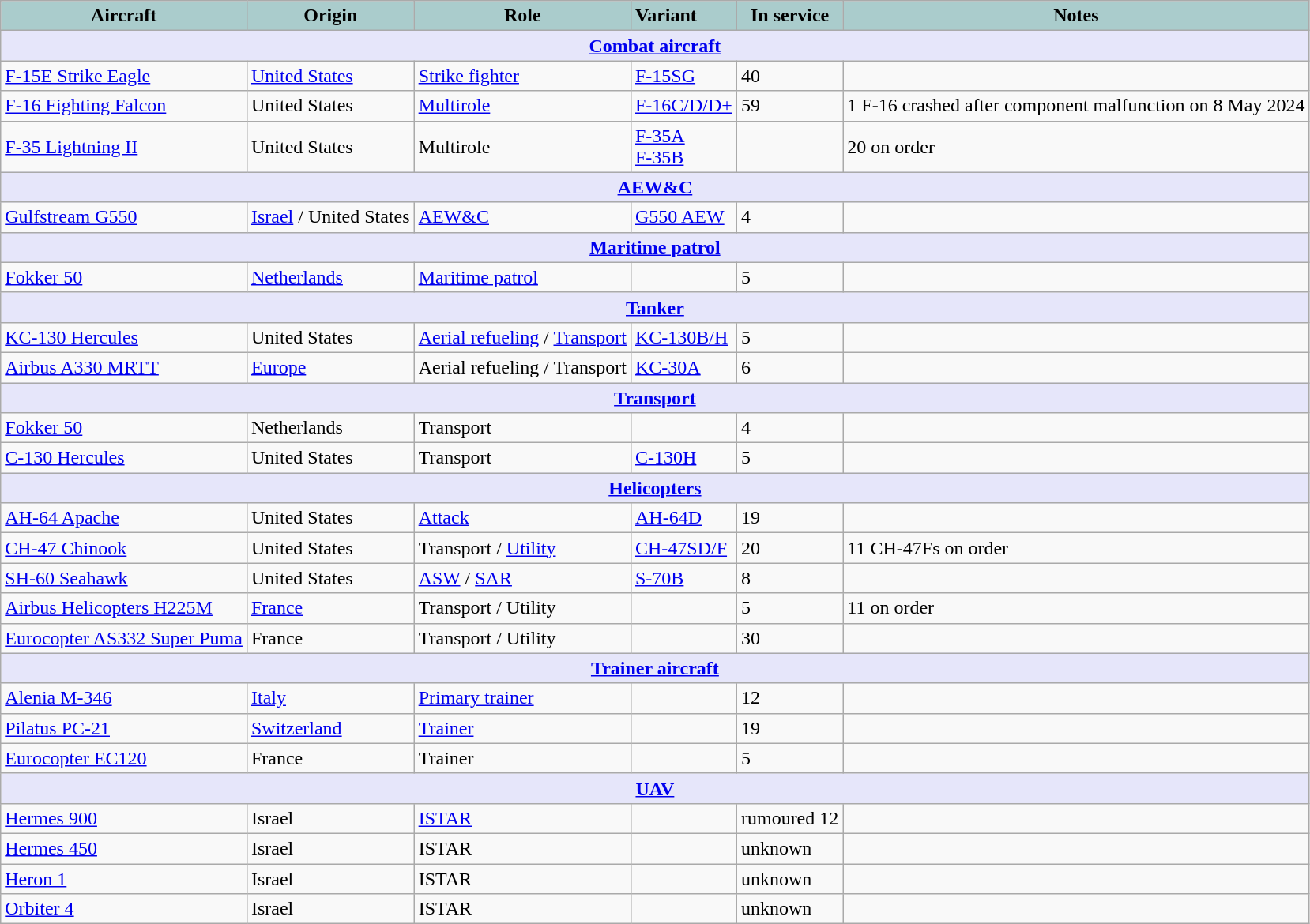<table class="wikitable"{| class="wikitable">
<tr>
<th style="text-align:center; background:#acc;">Aircraft</th>
<th style="text-align: center; background:#acc;">Origin</th>
<th style="text-align:l center; background:#acc;">Role</th>
<th style="text-align:left; background:#acc;">Variant</th>
<th style="text-align:center; background:#acc;">In service</th>
<th style="text-align: center; background:#acc;">Notes</th>
</tr>
<tr>
<th colspan="6" style="align: center; background: lavender;"><a href='#'>Combat aircraft</a></th>
</tr>
<tr>
<td><a href='#'>F-15E Strike Eagle</a></td>
<td><a href='#'>United States</a></td>
<td><a href='#'>Strike fighter</a></td>
<td><a href='#'>F-15SG</a></td>
<td>40</td>
<td></td>
</tr>
<tr>
<td><a href='#'>F-16 Fighting Falcon</a></td>
<td>United States</td>
<td><a href='#'>Multirole</a></td>
<td><a href='#'>F-16C/D/D+</a></td>
<td>59</td>
<td>1 F-16 crashed after component malfunction on 8 May 2024</td>
</tr>
<tr>
<td><a href='#'>F-35 Lightning II</a></td>
<td>United States</td>
<td>Multirole</td>
<td><a href='#'>F-35A</a><br><a href='#'>F-35B</a></td>
<td></td>
<td>20 on order</td>
</tr>
<tr>
<th colspan="6" style="align: center; background: lavender;"><a href='#'>AEW&C</a></th>
</tr>
<tr>
<td><a href='#'>Gulfstream G550</a></td>
<td><a href='#'>Israel</a> / United States</td>
<td><a href='#'>AEW&C</a></td>
<td><a href='#'>G550 AEW</a></td>
<td>4</td>
<td></td>
</tr>
<tr>
<th colspan="6" style="align: center; background: lavender;"><a href='#'>Maritime patrol</a></th>
</tr>
<tr>
<td><a href='#'>Fokker 50</a></td>
<td><a href='#'>Netherlands</a></td>
<td><a href='#'>Maritime patrol</a></td>
<td></td>
<td>5</td>
<td></td>
</tr>
<tr>
<th colspan="6" style="align: center; background: lavender;"><a href='#'>Tanker</a></th>
</tr>
<tr>
<td><a href='#'>KC-130 Hercules</a></td>
<td>United States</td>
<td><a href='#'>Aerial refueling</a> / <a href='#'>Transport</a></td>
<td><a href='#'>KC-130B/H</a></td>
<td>5</td>
<td></td>
</tr>
<tr>
<td><a href='#'>Airbus A330 MRTT</a></td>
<td><a href='#'>Europe</a></td>
<td>Aerial refueling / Transport</td>
<td><a href='#'>KC-30A</a></td>
<td>6</td>
<td></td>
</tr>
<tr>
<th colspan="6" style="align: center; background: lavender;"><a href='#'>Transport</a></th>
</tr>
<tr>
<td><a href='#'>Fokker 50</a></td>
<td>Netherlands</td>
<td>Transport</td>
<td></td>
<td>4</td>
<td></td>
</tr>
<tr>
<td><a href='#'>C-130 Hercules</a></td>
<td>United States</td>
<td>Transport</td>
<td><a href='#'>C-130H</a></td>
<td>5</td>
<td></td>
</tr>
<tr>
<th colspan="6" style="align: center; background: lavender;"><a href='#'>Helicopters</a></th>
</tr>
<tr>
<td><a href='#'>AH-64 Apache</a></td>
<td>United States</td>
<td><a href='#'>Attack</a></td>
<td><a href='#'>AH-64D</a></td>
<td>19</td>
<td></td>
</tr>
<tr>
<td><a href='#'>CH-47 Chinook</a></td>
<td>United States</td>
<td>Transport / <a href='#'>Utility</a></td>
<td><a href='#'>CH-47SD/F</a></td>
<td>20</td>
<td>11 CH-47Fs on order</td>
</tr>
<tr>
<td><a href='#'>SH-60 Seahawk</a></td>
<td>United States</td>
<td><a href='#'>ASW</a> / <a href='#'>SAR</a></td>
<td><a href='#'>S-70B</a></td>
<td>8</td>
<td></td>
</tr>
<tr>
<td><a href='#'>Airbus Helicopters H225M</a></td>
<td><a href='#'>France</a></td>
<td>Transport / Utility</td>
<td></td>
<td>5</td>
<td>11 on order</td>
</tr>
<tr>
<td><a href='#'>Eurocopter AS332 Super Puma</a></td>
<td>France</td>
<td>Transport / Utility</td>
<td></td>
<td>30</td>
<td></td>
</tr>
<tr>
<th colspan="6" style="align: center; background: lavender;"><a href='#'>Trainer aircraft</a></th>
</tr>
<tr>
<td><a href='#'>Alenia M-346</a></td>
<td><a href='#'>Italy</a></td>
<td><a href='#'>Primary trainer</a></td>
<td></td>
<td>12</td>
<td></td>
</tr>
<tr>
<td><a href='#'>Pilatus PC-21</a></td>
<td><a href='#'>Switzerland</a></td>
<td><a href='#'>Trainer</a></td>
<td></td>
<td>19</td>
<td></td>
</tr>
<tr>
<td><a href='#'>Eurocopter EC120</a></td>
<td>France</td>
<td>Trainer</td>
<td></td>
<td>5</td>
<td></td>
</tr>
<tr>
<th colspan="6" style="align: center; background: lavender;"><a href='#'>UAV</a></th>
</tr>
<tr>
<td><a href='#'>Hermes 900</a></td>
<td>Israel</td>
<td><a href='#'>ISTAR</a></td>
<td></td>
<td>rumoured 12</td>
<td></td>
</tr>
<tr>
<td><a href='#'>Hermes 450</a></td>
<td>Israel</td>
<td>ISTAR</td>
<td></td>
<td>unknown</td>
<td></td>
</tr>
<tr>
<td><a href='#'>Heron 1</a></td>
<td>Israel</td>
<td>ISTAR</td>
<td></td>
<td>unknown</td>
<td></td>
</tr>
<tr>
<td><a href='#'>Orbiter 4</a></td>
<td>Israel</td>
<td>ISTAR</td>
<td></td>
<td>unknown</td>
<td></td>
</tr>
</table>
